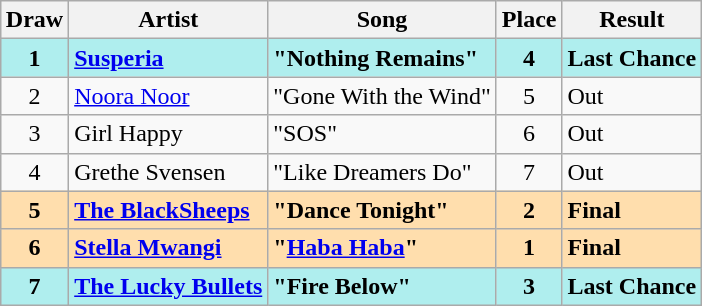<table class="sortable wikitable" style="margin: 1em auto 1em auto; text-align:center">
<tr>
<th>Draw</th>
<th>Artist</th>
<th>Song</th>
<th>Place</th>
<th>Result</th>
</tr>
<tr style="font-weight:bold; background:paleturquoise;">
<td>1</td>
<td align="left"><a href='#'>Susperia</a></td>
<td align="left">"Nothing Remains"</td>
<td>4</td>
<td align="left">Last Chance</td>
</tr>
<tr>
<td>2</td>
<td align="left"><a href='#'>Noora Noor</a></td>
<td align="left">"Gone With the Wind"</td>
<td>5</td>
<td align="left">Out</td>
</tr>
<tr>
<td>3</td>
<td align="left">Girl Happy</td>
<td align="left">"SOS"</td>
<td>6</td>
<td align="left">Out</td>
</tr>
<tr>
<td>4</td>
<td align="left">Grethe Svensen</td>
<td align="left">"Like Dreamers Do"</td>
<td>7</td>
<td align="left">Out</td>
</tr>
<tr style="font-weight:bold; background:navajowhite;">
<td>5</td>
<td align="left"><a href='#'>The BlackSheeps</a></td>
<td align="left">"Dance Tonight"</td>
<td>2</td>
<td align="left">Final</td>
</tr>
<tr style="font-weight:bold; background:navajowhite;">
<td>6</td>
<td align="left"><a href='#'>Stella Mwangi</a></td>
<td align="left">"<a href='#'>Haba Haba</a>"</td>
<td>1</td>
<td align="left">Final</td>
</tr>
<tr style="font-weight:bold; background:paleturquoise;">
<td>7</td>
<td align="left"><a href='#'>The Lucky Bullets</a></td>
<td align="left">"Fire Below"</td>
<td>3</td>
<td align="left">Last Chance</td>
</tr>
</table>
